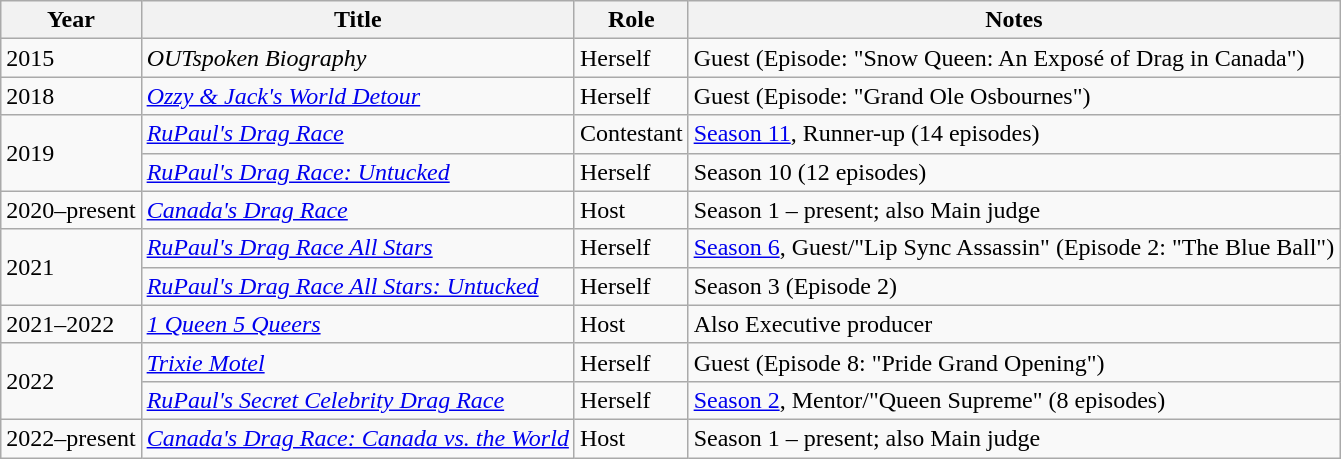<table class="wikitable">
<tr>
<th>Year</th>
<th>Title</th>
<th>Role</th>
<th>Notes</th>
</tr>
<tr>
<td>2015</td>
<td><em>OUTspoken Biography</em></td>
<td>Herself</td>
<td>Guest (Episode: "Snow Queen: An Exposé of Drag in Canada")</td>
</tr>
<tr>
<td>2018</td>
<td><em><a href='#'>Ozzy & Jack's World Detour</a></em></td>
<td>Herself</td>
<td>Guest (Episode: "Grand Ole Osbournes")</td>
</tr>
<tr>
<td rowspan=2>2019</td>
<td><em><a href='#'>RuPaul's Drag Race</a></em></td>
<td>Contestant</td>
<td><a href='#'>Season 11</a>, Runner-up (14 episodes)</td>
</tr>
<tr>
<td><em><a href='#'>RuPaul's Drag Race: Untucked</a></em></td>
<td>Herself</td>
<td>Season 10 (12 episodes)</td>
</tr>
<tr>
<td>2020–present</td>
<td><em><a href='#'>Canada's Drag Race</a></em></td>
<td>Host</td>
<td>Season 1 – present; also Main judge</td>
</tr>
<tr>
<td rowspan=2>2021</td>
<td><em><a href='#'>RuPaul's Drag Race All Stars</a></em></td>
<td>Herself</td>
<td><a href='#'>Season 6</a>, Guest/"Lip Sync Assassin" (Episode 2: "The Blue Ball")</td>
</tr>
<tr>
<td><em><a href='#'>RuPaul's Drag Race All Stars: Untucked</a></em></td>
<td>Herself</td>
<td>Season 3 (Episode 2)</td>
</tr>
<tr>
<td>2021–2022</td>
<td><em><a href='#'>1 Queen 5 Queers</a></em></td>
<td>Host</td>
<td>Also Executive producer</td>
</tr>
<tr>
<td rowspan=2>2022</td>
<td><em><a href='#'>Trixie Motel</a></em></td>
<td>Herself</td>
<td>Guest (Episode 8: "Pride Grand Opening")</td>
</tr>
<tr>
<td><em><a href='#'>RuPaul's Secret Celebrity Drag Race</a></em></td>
<td>Herself</td>
<td><a href='#'>Season 2</a>, Mentor/"Queen Supreme" (8 episodes)</td>
</tr>
<tr>
<td>2022–present</td>
<td><em><a href='#'>Canada's Drag Race: Canada vs. the World</a></em></td>
<td>Host</td>
<td>Season 1 – present; also Main judge</td>
</tr>
</table>
